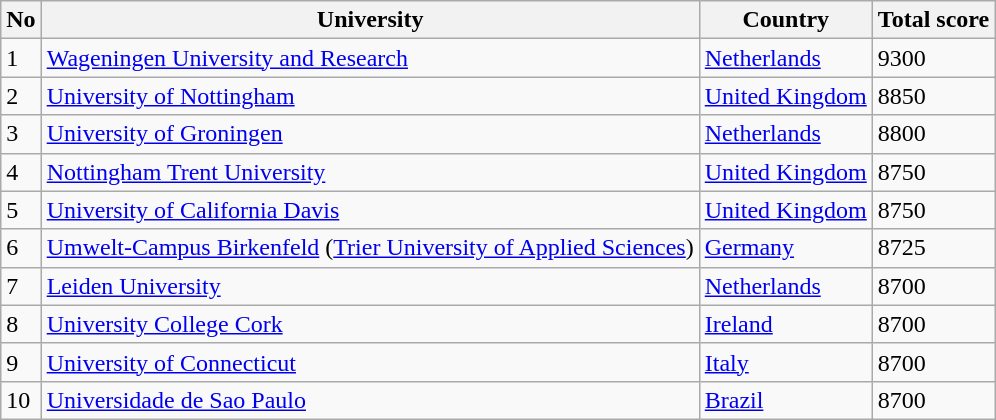<table class="wikitable">
<tr>
<th>No</th>
<th>University</th>
<th>Country</th>
<th>Total score</th>
</tr>
<tr>
<td>1</td>
<td><a href='#'>Wageningen University and Research</a></td>
<td><a href='#'>Netherlands</a></td>
<td>9300</td>
</tr>
<tr>
<td>2</td>
<td><a href='#'>University of Nottingham</a></td>
<td><a href='#'>United Kingdom</a></td>
<td>8850</td>
</tr>
<tr>
<td>3</td>
<td><a href='#'>University of Groningen</a></td>
<td><a href='#'>Netherlands</a></td>
<td>8800</td>
</tr>
<tr>
<td>4</td>
<td><a href='#'>Nottingham Trent University</a></td>
<td><a href='#'>United Kingdom</a></td>
<td>8750</td>
</tr>
<tr>
<td>5</td>
<td><a href='#'>University of California Davis</a></td>
<td><a href='#'>United Kingdom</a></td>
<td>8750</td>
</tr>
<tr>
<td>6</td>
<td><a href='#'>Umwelt-Campus Birkenfeld</a> (<a href='#'>Trier University of Applied Sciences</a>)</td>
<td><a href='#'>Germany</a></td>
<td>8725</td>
</tr>
<tr>
<td>7</td>
<td><a href='#'>Leiden University</a></td>
<td><a href='#'>Netherlands</a></td>
<td>8700</td>
</tr>
<tr>
<td>8</td>
<td><a href='#'>University College Cork</a></td>
<td><a href='#'>Ireland</a></td>
<td>8700</td>
</tr>
<tr>
<td>9</td>
<td><a href='#'>University of Connecticut</a></td>
<td><a href='#'>Italy</a></td>
<td>8700</td>
</tr>
<tr>
<td>10</td>
<td><a href='#'>Universidade de Sao Paulo</a></td>
<td><a href='#'>Brazil</a></td>
<td>8700</td>
</tr>
</table>
